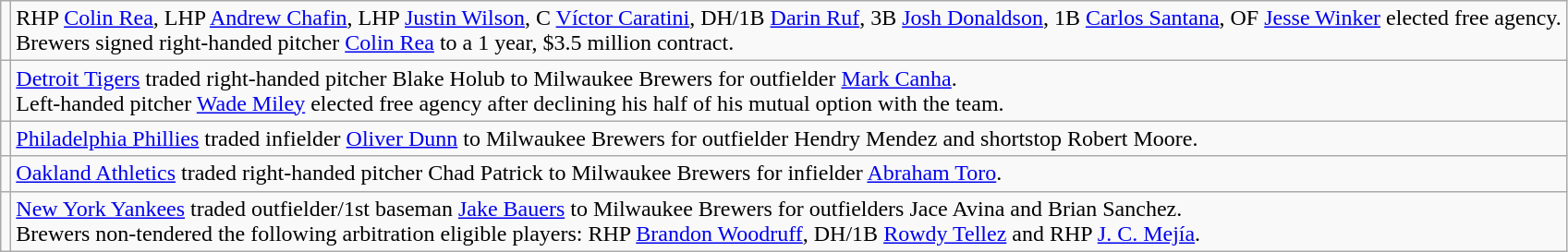<table class="wikitable">
<tr>
<td></td>
<td>RHP <a href='#'>Colin Rea</a>, LHP <a href='#'>Andrew Chafin</a>, LHP <a href='#'>Justin Wilson</a>, C <a href='#'>Víctor Caratini</a>, DH/1B <a href='#'>Darin Ruf</a>, 3B <a href='#'>Josh Donaldson</a>, 1B <a href='#'>Carlos Santana</a>, OF <a href='#'>Jesse Winker</a> elected free agency.<br>Brewers signed right-handed pitcher <a href='#'>Colin Rea</a> to a 1 year, $3.5 million contract.</td>
</tr>
<tr>
<td></td>
<td><a href='#'>Detroit Tigers</a> traded right-handed pitcher Blake Holub to Milwaukee Brewers for outfielder <a href='#'>Mark Canha</a>.<br>Left-handed pitcher <a href='#'>Wade Miley</a> elected free agency after declining his half of his mutual option with the team.</td>
</tr>
<tr>
<td></td>
<td><a href='#'>Philadelphia Phillies</a> traded infielder <a href='#'>Oliver Dunn</a> to Milwaukee Brewers for outfielder Hendry Mendez and shortstop Robert Moore.</td>
</tr>
<tr>
<td></td>
<td><a href='#'>Oakland Athletics</a> traded right-handed pitcher Chad Patrick to Milwaukee Brewers for infielder <a href='#'>Abraham Toro</a>.</td>
</tr>
<tr>
<td></td>
<td><a href='#'>New York Yankees</a> traded outfielder/1st baseman <a href='#'>Jake Bauers</a> to Milwaukee Brewers for outfielders Jace Avina and Brian Sanchez.<br>Brewers non-tendered the following arbitration eligible players: RHP <a href='#'>Brandon Woodruff</a>, DH/1B <a href='#'>Rowdy Tellez</a> and RHP <a href='#'>J. C. Mejía</a>.</td>
</tr>
</table>
